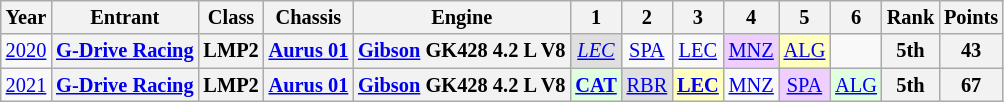<table class="wikitable" style="text-align:center; font-size:85%">
<tr>
<th>Year</th>
<th>Entrant</th>
<th>Class</th>
<th>Chassis</th>
<th>Engine</th>
<th>1</th>
<th>2</th>
<th>3</th>
<th>4</th>
<th>5</th>
<th>6</th>
<th>Rank</th>
<th>Points</th>
</tr>
<tr>
<td><a href='#'>2020</a></td>
<th nowrap><a href='#'>G-Drive Racing</a></th>
<th>LMP2</th>
<th nowrap><a href='#'>Aurus 01</a></th>
<th nowrap><a href='#'>Gibson</a> GK428 4.2 L V8</th>
<td style="background:#DFDFDF;"><em><a href='#'>LEC</a></em><br></td>
<td><a href='#'>SPA</a></td>
<td><a href='#'>LEC</a></td>
<td style="background:#EFCFFF;"><a href='#'>MNZ</a><br></td>
<td style="background:#FFFFBF;"><a href='#'>ALG</a><br></td>
<td></td>
<th>5th</th>
<th>43</th>
</tr>
<tr>
<td><a href='#'>2021</a></td>
<th nowrap><a href='#'>G-Drive Racing</a></th>
<th>LMP2</th>
<th nowrap><a href='#'>Aurus 01</a></th>
<th nowrap><a href='#'>Gibson</a> GK428 4.2 L V8</th>
<td style="background:#DFFFDF;"><strong><a href='#'>CAT</a></strong><br></td>
<td style="background:#DFDFDF;"><a href='#'>RBR</a><br></td>
<td style="background:#FFFFBF;"><strong><a href='#'>LEC</a></strong><br></td>
<td><a href='#'>MNZ</a></td>
<td style="background:#EFCFFF;"><a href='#'>SPA</a><br></td>
<td style="background:#DFFFDF;"><a href='#'>ALG</a><br></td>
<th>5th</th>
<th>67</th>
</tr>
</table>
